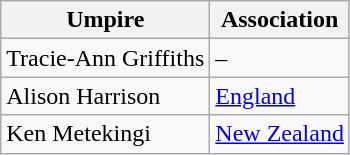<table class="wikitable collapsible">
<tr>
<th>Umpire</th>
<th>Association</th>
</tr>
<tr>
<td>Tracie-Ann Griffiths</td>
<td>–</td>
</tr>
<tr>
<td>Alison Harrison</td>
<td><a href='#'>England</a></td>
</tr>
<tr>
<td>Ken Metekingi</td>
<td><a href='#'>New Zealand</a></td>
</tr>
</table>
